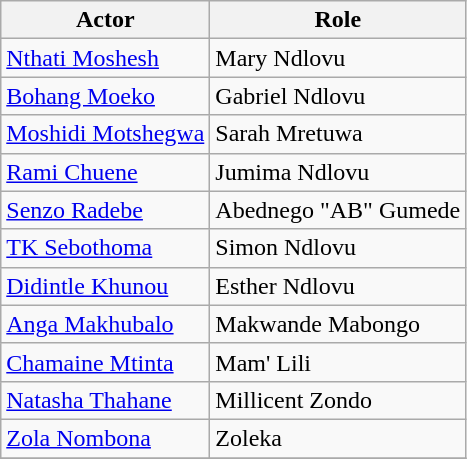<table class="wikitable">
<tr>
<th>Actor</th>
<th>Role</th>
</tr>
<tr>
<td><a href='#'>Nthati Moshesh</a></td>
<td>Mary Ndlovu</td>
</tr>
<tr>
<td><a href='#'>Bohang Moeko</a></td>
<td>Gabriel Ndlovu</td>
</tr>
<tr>
<td><a href='#'>Moshidi Motshegwa</a></td>
<td>Sarah Mretuwa</td>
</tr>
<tr>
<td><a href='#'>Rami Chuene</a></td>
<td>Jumima Ndlovu</td>
</tr>
<tr>
<td><a href='#'>Senzo Radebe</a></td>
<td>Abednego "AB" Gumede</td>
</tr>
<tr>
<td><a href='#'>TK Sebothoma</a></td>
<td>Simon Ndlovu</td>
</tr>
<tr>
<td><a href='#'>Didintle Khunou</a></td>
<td>Esther Ndlovu</td>
</tr>
<tr>
<td><a href='#'>Anga Makhubalo</a></td>
<td>Makwande Mabongo</td>
</tr>
<tr>
<td><a href='#'>Chamaine Mtinta</a></td>
<td>Mam' Lili</td>
</tr>
<tr>
<td><a href='#'>Natasha Thahane</a></td>
<td>Millicent Zondo</td>
</tr>
<tr>
<td><a href='#'>Zola Nombona</a></td>
<td>Zoleka</td>
</tr>
<tr>
</tr>
</table>
